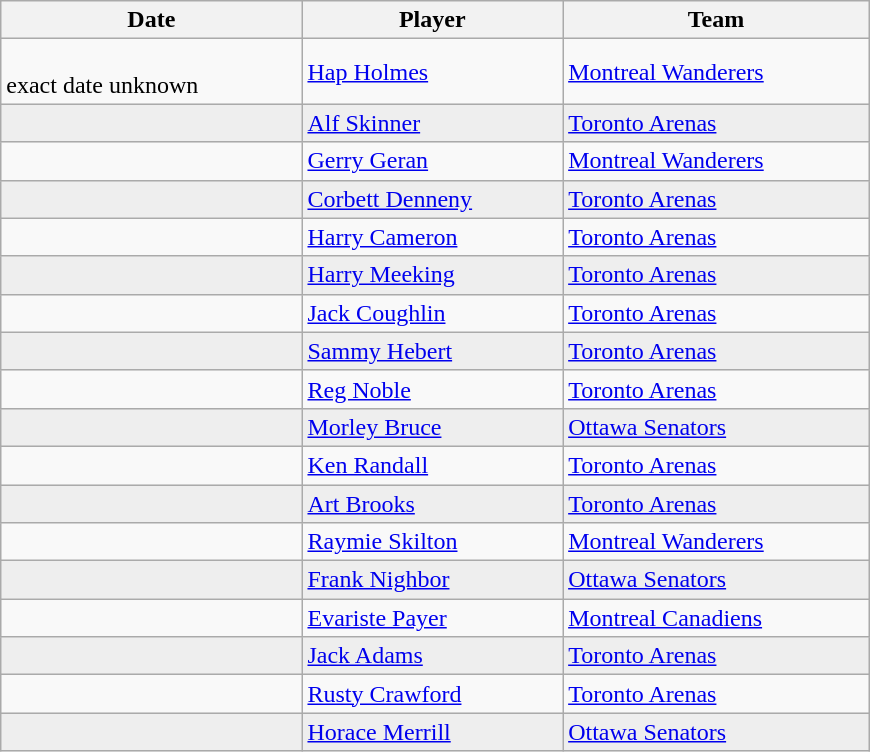<table class="wikitable sortable" style="border:1px solid #999; width:580px;">
<tr>
<th>Date</th>
<th>Player</th>
<th>Team</th>
</tr>
<tr>
<td><br>exact date unknown</td>
<td><a href='#'>Hap Holmes</a></td>
<td><a href='#'>Montreal Wanderers</a></td>
</tr>
<tr style="background:#eee;">
<td></td>
<td><a href='#'>Alf Skinner</a></td>
<td><a href='#'>Toronto Arenas</a></td>
</tr>
<tr>
<td></td>
<td><a href='#'>Gerry Geran</a></td>
<td><a href='#'>Montreal Wanderers</a></td>
</tr>
<tr style="background:#eee;">
<td></td>
<td><a href='#'>Corbett Denneny</a></td>
<td><a href='#'>Toronto Arenas</a></td>
</tr>
<tr>
<td></td>
<td><a href='#'>Harry Cameron</a></td>
<td><a href='#'>Toronto Arenas</a></td>
</tr>
<tr style="background:#eee;">
<td></td>
<td><a href='#'>Harry Meeking</a></td>
<td><a href='#'>Toronto Arenas</a></td>
</tr>
<tr>
<td></td>
<td><a href='#'>Jack Coughlin</a></td>
<td><a href='#'>Toronto Arenas</a></td>
</tr>
<tr style="background:#eee;">
<td></td>
<td><a href='#'>Sammy Hebert</a></td>
<td><a href='#'>Toronto Arenas</a></td>
</tr>
<tr>
<td></td>
<td><a href='#'>Reg  Noble</a></td>
<td><a href='#'>Toronto Arenas</a></td>
</tr>
<tr style="background:#eee;">
<td></td>
<td><a href='#'>Morley Bruce</a></td>
<td><a href='#'> Ottawa Senators</a></td>
</tr>
<tr>
<td></td>
<td><a href='#'>Ken Randall</a></td>
<td><a href='#'>Toronto Arenas</a></td>
</tr>
<tr style="background:#eee;">
<td></td>
<td><a href='#'>Art Brooks</a></td>
<td><a href='#'>Toronto Arenas</a></td>
</tr>
<tr>
<td></td>
<td><a href='#'>Raymie Skilton</a></td>
<td><a href='#'>Montreal Wanderers</a></td>
</tr>
<tr style="background:#eee;">
<td></td>
<td><a href='#'>Frank Nighbor</a></td>
<td><a href='#'> Ottawa Senators</a></td>
</tr>
<tr>
<td></td>
<td><a href='#'>Evariste Payer</a></td>
<td><a href='#'>Montreal Canadiens</a></td>
</tr>
<tr style="background:#eee;">
<td></td>
<td><a href='#'>Jack Adams</a></td>
<td><a href='#'>Toronto Arenas</a></td>
</tr>
<tr>
<td></td>
<td><a href='#'>Rusty Crawford</a></td>
<td><a href='#'>Toronto Arenas</a></td>
</tr>
<tr style="background:#eee;">
<td></td>
<td><a href='#'>Horace Merrill</a></td>
<td><a href='#'> Ottawa Senators</a></td>
</tr>
</table>
